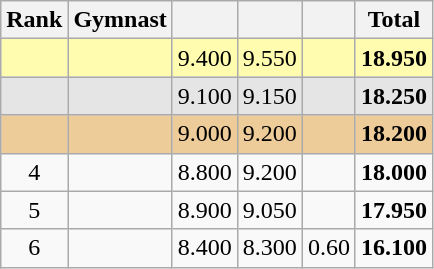<table style="text-align:center;" class="wikitable sortable">
<tr>
<th>Rank</th>
<th>Gymnast</th>
<th><small></small></th>
<th><small></small></th>
<th><small></small></th>
<th>Total</th>
</tr>
<tr bgcolor=fffcaf>
<td></td>
<td align=left></td>
<td>9.400</td>
<td>9.550</td>
<td></td>
<td><strong>18.950</strong></td>
</tr>
<tr bgcolor=e5e5e5>
<td></td>
<td align=left></td>
<td>9.100</td>
<td>9.150</td>
<td></td>
<td><strong>18.250</strong></td>
</tr>
<tr bgcolor=eecc99>
<td></td>
<td align=left></td>
<td>9.000</td>
<td>9.200</td>
<td></td>
<td><strong>18.200</strong></td>
</tr>
<tr>
<td>4</td>
<td align=left></td>
<td>8.800</td>
<td>9.200</td>
<td></td>
<td><strong>18.000</strong></td>
</tr>
<tr>
<td>5</td>
<td align=left></td>
<td>8.900</td>
<td>9.050</td>
<td></td>
<td><strong>17.950</strong></td>
</tr>
<tr>
<td>6</td>
<td align=left></td>
<td>8.400</td>
<td>8.300</td>
<td>0.60</td>
<td><strong>16.100</strong></td>
</tr>
</table>
